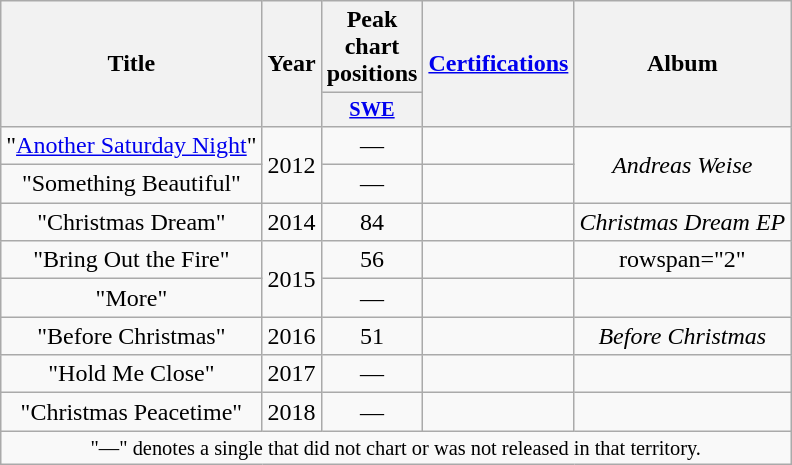<table class="wikitable plainrowheaders" style="text-align:center;">
<tr>
<th scope="col" rowspan="2">Title</th>
<th scope="col" rowspan="2">Year</th>
<th scope="col" colspan="1">Peak chart positions</th>
<th scope="col" rowspan="2"><a href='#'>Certifications</a></th>
<th scope="col" rowspan="2">Album</th>
</tr>
<tr>
<th scope="col" style="width:3em;font-size:85%;"><a href='#'>SWE</a><br></th>
</tr>
<tr>
<td scope="row">"<a href='#'>Another Saturday Night</a>"</td>
<td rowspan="2">2012</td>
<td>—</td>
<td></td>
<td rowspan="2"><em>Andreas Weise</em></td>
</tr>
<tr>
<td scope="row">"Something Beautiful"</td>
<td>—</td>
<td></td>
</tr>
<tr>
<td scope="row">"Christmas Dream"</td>
<td>2014</td>
<td>84</td>
<td></td>
<td><em>Christmas Dream EP</em></td>
</tr>
<tr>
<td scope="row">"Bring Out the Fire"</td>
<td rowspan="2">2015</td>
<td>56</td>
<td></td>
<td>rowspan="2" </td>
</tr>
<tr>
<td scope="row">"More"</td>
<td>—</td>
<td></td>
</tr>
<tr>
<td>"Before Christmas"</td>
<td>2016</td>
<td>51<br></td>
<td></td>
<td><em>Before Christmas</em></td>
</tr>
<tr>
<td>"Hold Me Close"</td>
<td>2017</td>
<td>—</td>
<td></td>
<td></td>
</tr>
<tr>
<td>"Christmas Peacetime"</td>
<td>2018</td>
<td>—</td>
<td></td>
<td></td>
</tr>
<tr>
<td colspan="10" style="font-size:85%">"—" denotes a single that did not chart or was not released in that territory.</td>
</tr>
</table>
